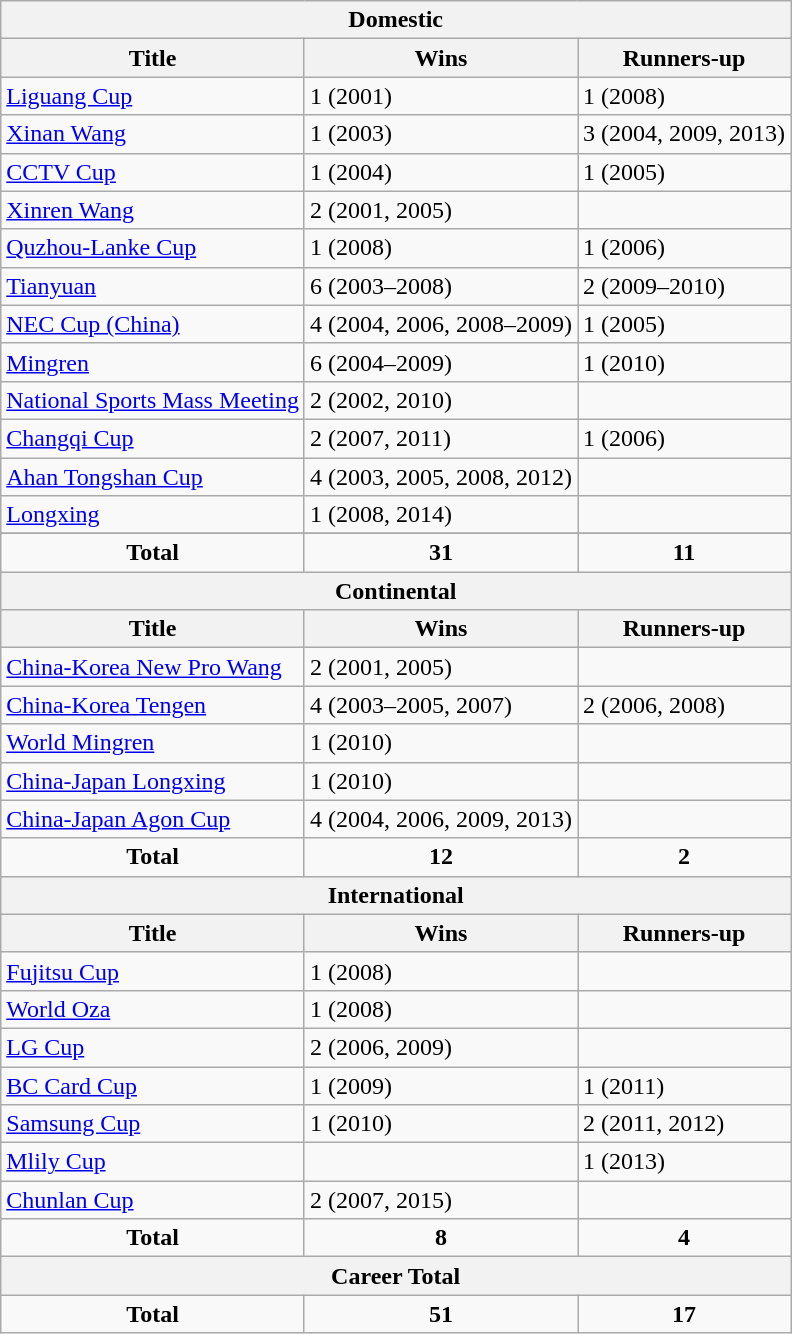<table class="wikitable">
<tr>
<th colspan=3>Domestic</th>
</tr>
<tr>
<th>Title</th>
<th>Wins</th>
<th>Runners-up</th>
</tr>
<tr>
<td><a href='#'>Liguang Cup</a></td>
<td>1 (2001)</td>
<td>1 (2008)</td>
</tr>
<tr>
<td><a href='#'>Xinan Wang</a></td>
<td>1 (2003)</td>
<td>3 (2004, 2009, 2013)</td>
</tr>
<tr>
<td><a href='#'>CCTV Cup</a></td>
<td>1 (2004)</td>
<td>1 (2005)</td>
</tr>
<tr>
<td><a href='#'>Xinren Wang</a></td>
<td>2 (2001, 2005)</td>
<td></td>
</tr>
<tr>
<td><a href='#'>Quzhou-Lanke Cup</a></td>
<td>1 (2008)</td>
<td>1 (2006)</td>
</tr>
<tr>
<td><a href='#'>Tianyuan</a></td>
<td>6 (2003–2008)</td>
<td>2 (2009–2010)</td>
</tr>
<tr>
<td><a href='#'>NEC Cup (China)</a></td>
<td>4 (2004, 2006, 2008–2009)</td>
<td>1 (2005)</td>
</tr>
<tr>
<td><a href='#'>Mingren</a></td>
<td>6 (2004–2009)</td>
<td>1 (2010)</td>
</tr>
<tr>
<td><a href='#'>National Sports Mass Meeting</a></td>
<td>2 (2002, 2010)</td>
<td></td>
</tr>
<tr>
<td><a href='#'>Changqi Cup</a></td>
<td>2 (2007, 2011)</td>
<td>1 (2006)</td>
</tr>
<tr>
<td><a href='#'>Ahan Tongshan Cup</a></td>
<td>4 (2003, 2005, 2008, 2012)</td>
<td></td>
</tr>
<tr>
<td><a href='#'>Longxing</a></td>
<td>1 (2008, 2014)</td>
<td></td>
</tr>
<tr>
</tr>
<tr align="center">
<td><strong>Total</strong></td>
<td><strong>31</strong></td>
<td><strong>11</strong></td>
</tr>
<tr>
<th colspan=3>Continental</th>
</tr>
<tr>
<th>Title</th>
<th>Wins</th>
<th>Runners-up</th>
</tr>
<tr>
<td><a href='#'>China-Korea New Pro Wang</a></td>
<td>2 (2001, 2005)</td>
<td></td>
</tr>
<tr>
<td><a href='#'>China-Korea Tengen</a></td>
<td>4 (2003–2005, 2007)</td>
<td>2 (2006, 2008)</td>
</tr>
<tr>
<td><a href='#'>World Mingren</a></td>
<td>1 (2010)</td>
<td></td>
</tr>
<tr>
<td><a href='#'>China-Japan Longxing</a></td>
<td>1 (2010)</td>
<td></td>
</tr>
<tr>
<td><a href='#'>China-Japan Agon Cup</a></td>
<td>4 (2004, 2006, 2009, 2013)</td>
<td></td>
</tr>
<tr align="center">
<td><strong>Total</strong></td>
<td><strong>12</strong></td>
<td><strong>2</strong></td>
</tr>
<tr>
<th colspan=3>International</th>
</tr>
<tr>
<th>Title</th>
<th>Wins</th>
<th>Runners-up</th>
</tr>
<tr>
<td><a href='#'>Fujitsu Cup</a></td>
<td>1 (2008)</td>
<td></td>
</tr>
<tr>
<td><a href='#'>World Oza</a></td>
<td>1 (2008)</td>
<td></td>
</tr>
<tr>
<td><a href='#'>LG Cup</a></td>
<td>2 (2006, 2009)</td>
<td></td>
</tr>
<tr>
<td><a href='#'>BC Card Cup</a></td>
<td>1 (2009)</td>
<td>1 (2011)</td>
</tr>
<tr>
<td><a href='#'>Samsung Cup</a></td>
<td>1 (2010)</td>
<td>2 (2011, 2012)</td>
</tr>
<tr>
<td><a href='#'>Mlily Cup</a></td>
<td></td>
<td>1 (2013)</td>
</tr>
<tr>
<td><a href='#'>Chunlan Cup</a></td>
<td>2 (2007, 2015)</td>
<td></td>
</tr>
<tr align="center">
<td><strong>Total</strong></td>
<td><strong>8</strong></td>
<td><strong>4</strong></td>
</tr>
<tr>
<th colspan=3>Career Total</th>
</tr>
<tr align="center">
<td><strong>Total</strong></td>
<td><strong>51</strong></td>
<td><strong>17</strong></td>
</tr>
</table>
